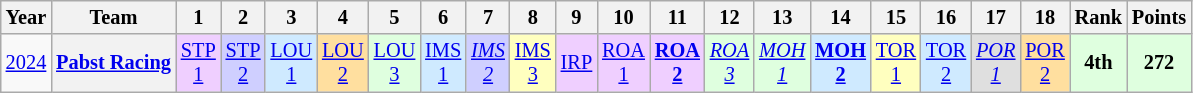<table class="wikitable" style="text-align:center; font-size:85%">
<tr>
<th>Year</th>
<th>Team</th>
<th>1</th>
<th>2</th>
<th>3</th>
<th>4</th>
<th>5</th>
<th>6</th>
<th>7</th>
<th>8</th>
<th>9</th>
<th>10</th>
<th>11</th>
<th>12</th>
<th>13</th>
<th>14</th>
<th>15</th>
<th>16</th>
<th>17</th>
<th>18</th>
<th>Rank</th>
<th>Points</th>
</tr>
<tr>
<td><a href='#'>2024</a></td>
<th nowrap><a href='#'>Pabst Racing</a></th>
<td style="background:#EFCFFF;"><a href='#'>STP<br>1</a><br></td>
<td style="background:#CFCFFF;"><a href='#'>STP<br>2</a><br></td>
<td style="background:#CFEAFF;"><a href='#'>LOU<br>1</a><br></td>
<td style="background:#FFDF9F;"><a href='#'>LOU<br>2</a><br></td>
<td style="background:#DFFFDF;"><a href='#'>LOU<br>3</a><br></td>
<td style="background:#CFEAFF;"><a href='#'>IMS<br>1</a><br></td>
<td style="background:#CFCFFF;"><em><a href='#'>IMS<br>2</a></em><br></td>
<td style="background:#FFFFBF;"><a href='#'>IMS<br>3</a><br></td>
<td style="background:#EFCFFF;"><a href='#'>IRP</a><br></td>
<td style="background:#EFCFFF;"><a href='#'>ROA<br>1</a><br></td>
<td style="background:#EFCFFF;"><strong><a href='#'>ROA<br>2</a></strong><br></td>
<td style="background:#DFFFDF;"><em><a href='#'>ROA<br>3</a></em><br></td>
<td style="background:#DFFFDF;"><em><a href='#'>MOH<br>1</a></em><br></td>
<td style="background:#CFEAFF;"><strong><a href='#'>MOH<br>2</a></strong><br></td>
<td style="background:#FFFFBF;"><a href='#'>TOR<br>1</a><br></td>
<td style="background:#CFEAFF;"><a href='#'>TOR<br>2</a><br></td>
<td style="background:#DFDFDF;"><em><a href='#'>POR<br>1</a></em><br></td>
<td style="background:#FFDF9F;"><a href='#'>POR<br>2</a><br></td>
<th style="background:#DFFFDF;">4th</th>
<th style="background:#DFFFDF;">272</th>
</tr>
</table>
